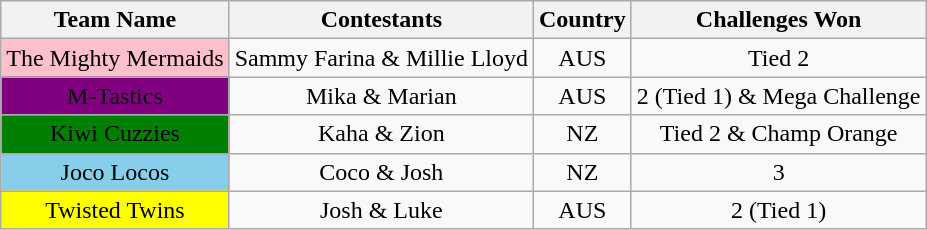<table class="wikitable" style="text-align:center">
<tr valign="top">
<th>Team Name</th>
<th>Contestants</th>
<th>Country</th>
<th>Challenges Won</th>
</tr>
<tr>
<td bgcolor="pink">The Mighty Mermaids</td>
<td>Sammy Farina & Millie Lloyd</td>
<td>AUS</td>
<td>Tied 2</td>
</tr>
<tr>
<td bgcolor="purple">M-Tastics</td>
<td>Mika & Marian</td>
<td>AUS</td>
<td>2 (Tied 1) & Mega Challenge</td>
</tr>
<tr>
<td bgcolor="green">Kiwi Cuzzies</td>
<td>Kaha & Zion</td>
<td>NZ</td>
<td>Tied 2 & Champ Orange</td>
</tr>
<tr>
<td bgcolor="skyblue">Joco Locos</td>
<td>Coco & Josh</td>
<td>NZ</td>
<td>3</td>
</tr>
<tr>
<td bgcolor="yellow">Twisted Twins</td>
<td>Josh & Luke</td>
<td>AUS</td>
<td>2 (Tied 1)</td>
</tr>
</table>
